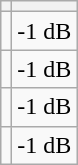<table class="wikitable">
<tr>
<th></th>
<th></th>
</tr>
<tr>
<td></td>
<td>-1 dB</td>
</tr>
<tr>
<td></td>
<td>-1 dB</td>
</tr>
<tr>
<td></td>
<td>-1 dB</td>
</tr>
<tr>
<td></td>
<td>-1 dB</td>
</tr>
</table>
